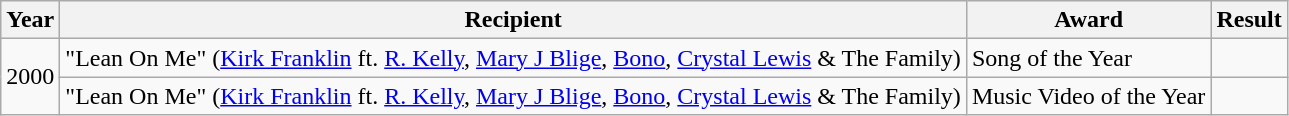<table class="wikitable">
<tr>
<th>Year</th>
<th>Recipient</th>
<th>Award</th>
<th>Result</th>
</tr>
<tr>
<td rowspan="2">2000</td>
<td>"Lean On Me" (<a href='#'>Kirk Franklin</a> ft. <a href='#'>R. Kelly</a>, <a href='#'>Mary J Blige</a>, <a href='#'>Bono</a>, <a href='#'>Crystal Lewis</a> & The Family)</td>
<td>Song of the Year</td>
<td></td>
</tr>
<tr>
<td>"Lean On Me" (<a href='#'>Kirk Franklin</a> ft. <a href='#'>R. Kelly</a>, <a href='#'>Mary J Blige</a>, <a href='#'>Bono</a>, <a href='#'>Crystal Lewis</a> & The Family)</td>
<td>Music Video of the Year</td>
<td></td>
</tr>
</table>
